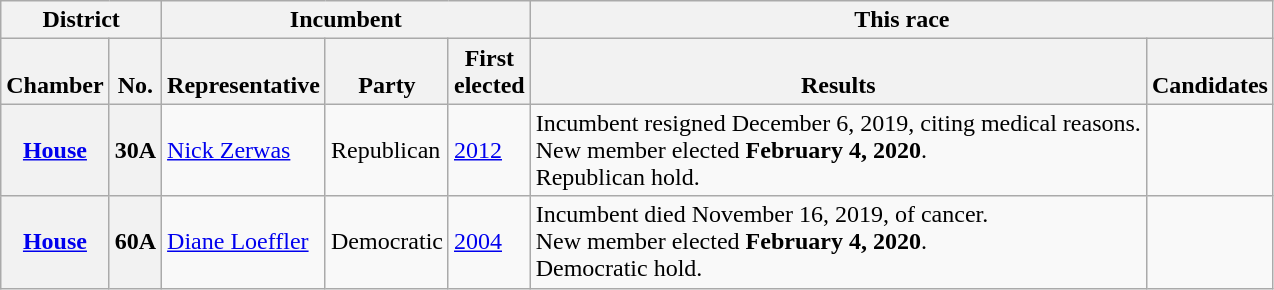<table class="wikitable sortable">
<tr valign=bottom>
<th colspan="2">District</th>
<th colspan="3">Incumbent</th>
<th colspan="2">This race</th>
</tr>
<tr valign=bottom>
<th>Chamber</th>
<th>No.</th>
<th>Representative</th>
<th>Party</th>
<th>First<br>elected</th>
<th>Results</th>
<th>Candidates</th>
</tr>
<tr>
<th><a href='#'>House</a></th>
<th>30A</th>
<td><a href='#'>Nick Zerwas</a></td>
<td>Republican</td>
<td><a href='#'>2012</a></td>
<td>Incumbent resigned December 6, 2019, citing medical reasons.<br>New member elected <strong>February 4, 2020</strong>.<br>Republican hold.</td>
<td nowrap></td>
</tr>
<tr>
<th><a href='#'>House</a></th>
<th>60A</th>
<td><a href='#'>Diane Loeffler</a></td>
<td>Democratic</td>
<td><a href='#'>2004</a></td>
<td>Incumbent died November 16, 2019, of cancer.<br>New member elected <strong>February 4, 2020</strong>.<br>Democratic hold.</td>
<td nowrap></td>
</tr>
</table>
